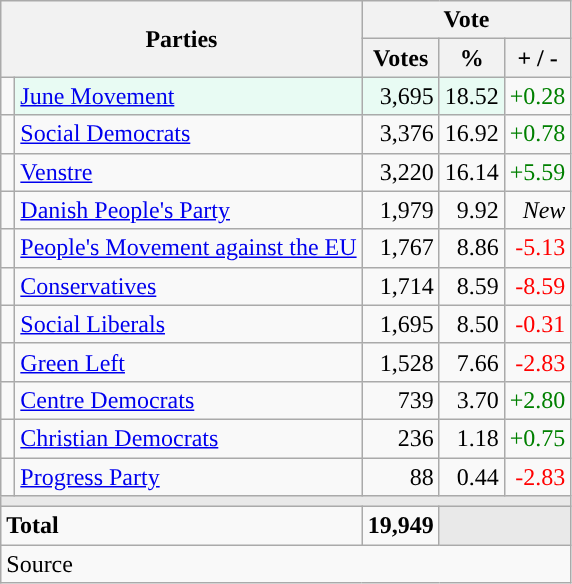<table class="wikitable" style="text-align:right;">
<tr>
<th style="text-align:centre;" rowspan="2" colspan="2" width="225">Parties</th>
<th colspan="3">Vote</th>
</tr>
<tr>
<th width="15">Votes</th>
<th width="15">%</th>
<th width="15">+ / -</th>
</tr>
<tr>
<td width="2" style="color:inherit;background:"></td>
<td bgcolor=#e8fbf3   align="left"><a href='#'>June Movement</a></td>
<td bgcolor=#e8fbf3>3,695</td>
<td bgcolor=#e8fbf3>18.52</td>
<td style=color:green;>+0.28</td>
</tr>
<tr>
<td width="2" style="color:inherit;background:"></td>
<td align="left"><a href='#'>Social Democrats</a></td>
<td>3,376</td>
<td>16.92</td>
<td style=color:green;>+0.78</td>
</tr>
<tr>
<td width="2" style="color:inherit;background:"></td>
<td align="left"><a href='#'>Venstre</a></td>
<td>3,220</td>
<td>16.14</td>
<td style=color:green;>+5.59</td>
</tr>
<tr>
<td width="2" style="color:inherit;background:"></td>
<td align="left"><a href='#'>Danish People's Party</a></td>
<td>1,979</td>
<td>9.92</td>
<td><em>New</em></td>
</tr>
<tr>
<td width="2" style="color:inherit;background:"></td>
<td align="left"><a href='#'>People's Movement against the EU</a></td>
<td>1,767</td>
<td>8.86</td>
<td style=color:red;>-5.13</td>
</tr>
<tr>
<td width="2" style="color:inherit;background:"></td>
<td align="left"><a href='#'>Conservatives</a></td>
<td>1,714</td>
<td>8.59</td>
<td style=color:red;>-8.59</td>
</tr>
<tr>
<td width="2" style="color:inherit;background:"></td>
<td align="left"><a href='#'>Social Liberals</a></td>
<td>1,695</td>
<td>8.50</td>
<td style=color:red;>-0.31</td>
</tr>
<tr>
<td width="2" style="color:inherit;background:"></td>
<td align="left"><a href='#'>Green Left</a></td>
<td>1,528</td>
<td>7.66</td>
<td style=color:red;>-2.83</td>
</tr>
<tr>
<td width="2" style="color:inherit;background:"></td>
<td align="left"><a href='#'>Centre Democrats</a></td>
<td>739</td>
<td>3.70</td>
<td style=color:green;>+2.80</td>
</tr>
<tr>
<td width="2" style="color:inherit;background:"></td>
<td align="left"><a href='#'>Christian Democrats</a></td>
<td>236</td>
<td>1.18</td>
<td style=color:green;>+0.75</td>
</tr>
<tr>
<td width="2" style="color:inherit;background:"></td>
<td align="left"><a href='#'>Progress Party</a></td>
<td>88</td>
<td>0.44</td>
<td style=color:red;>-2.83</td>
</tr>
<tr>
<td colspan="7" bgcolor="#E9E9E9"></td>
</tr>
<tr>
<td align="left" colspan="2"><strong>Total</strong></td>
<td><strong>19,949</strong></td>
<td bgcolor="#E9E9E9" colspan="2"></td>
</tr>
<tr>
<td align="left" colspan="6">Source</td>
</tr>
</table>
